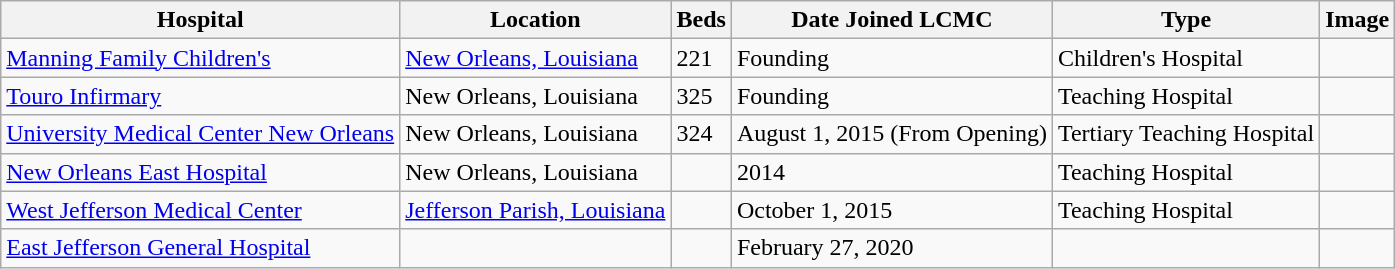<table class="wikitable">
<tr>
<th>Hospital</th>
<th>Location</th>
<th>Beds</th>
<th>Date Joined LCMC</th>
<th>Type</th>
<th>Image</th>
</tr>
<tr>
<td><a href='#'>Manning Family Children's</a></td>
<td><a href='#'>New Orleans, Louisiana</a></td>
<td>221</td>
<td>Founding</td>
<td>Children's Hospital</td>
<td></td>
</tr>
<tr>
<td><a href='#'>Touro Infirmary</a></td>
<td>New Orleans, Louisiana</td>
<td>325</td>
<td>Founding</td>
<td>Teaching Hospital</td>
<td></td>
</tr>
<tr>
<td><a href='#'>University Medical Center New Orleans</a></td>
<td>New Orleans, Louisiana</td>
<td>324</td>
<td>August 1, 2015 (From Opening)</td>
<td>Tertiary Teaching Hospital</td>
<td></td>
</tr>
<tr>
<td><a href='#'>New Orleans East Hospital</a></td>
<td>New Orleans, Louisiana</td>
<td></td>
<td>2014</td>
<td>Teaching Hospital</td>
<td></td>
</tr>
<tr>
<td><a href='#'>West Jefferson Medical Center</a></td>
<td><a href='#'>Jefferson Parish, Louisiana</a></td>
<td></td>
<td>October 1, 2015</td>
<td>Teaching Hospital</td>
<td></td>
</tr>
<tr>
<td><a href='#'>East Jefferson General Hospital</a></td>
<td></td>
<td></td>
<td>February 27, 2020</td>
<td></td>
<td></td>
</tr>
</table>
